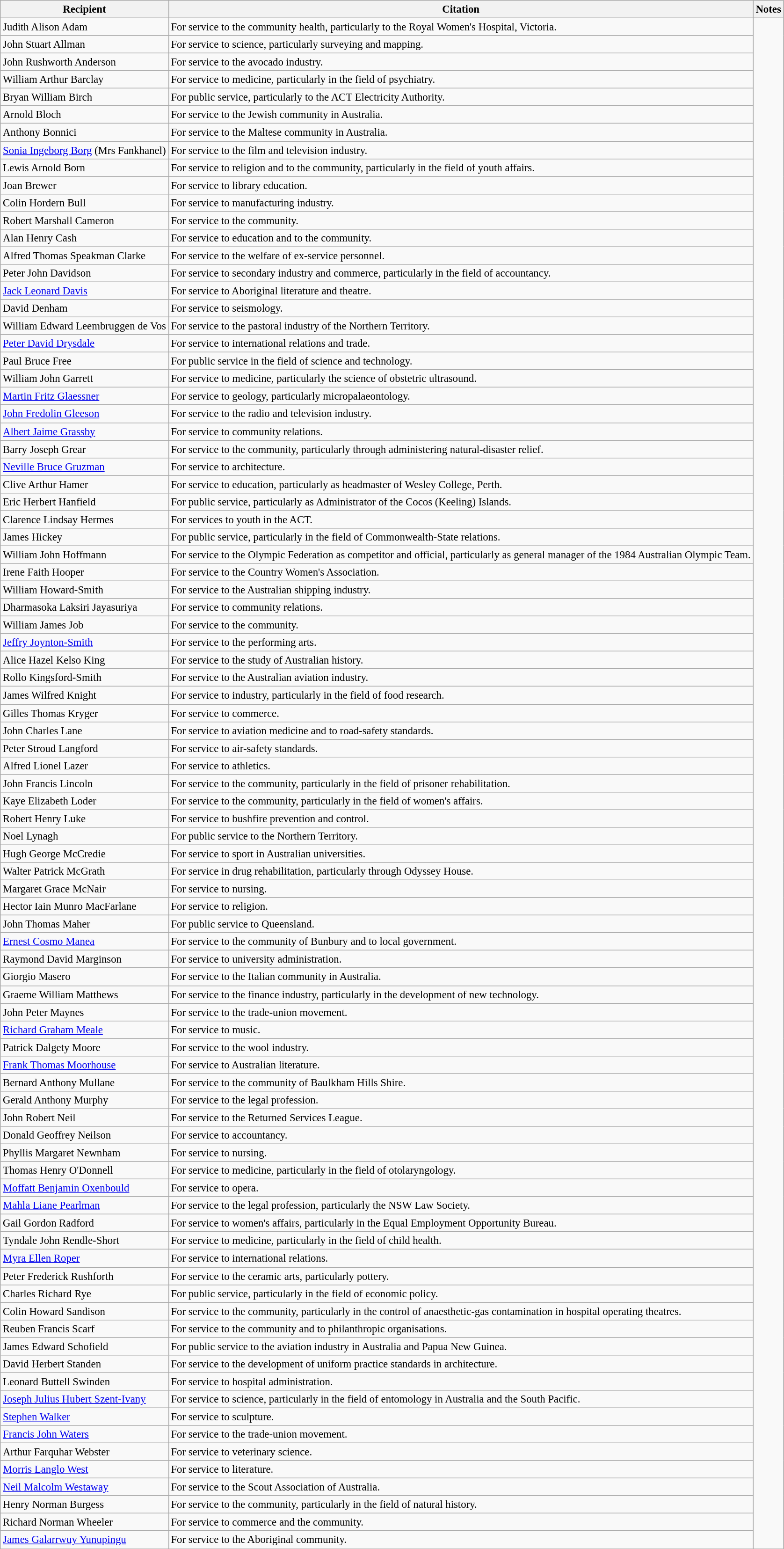<table class="wikitable" style="font-size:95%;">
<tr>
<th>Recipient</th>
<th>Citation</th>
<th>Notes</th>
</tr>
<tr>
<td>Judith Alison Adam</td>
<td>For service to the community health, particularly to the Royal Women's Hospital, Victoria.</td>
<td rowspan=90></td>
</tr>
<tr>
<td> John Stuart Allman</td>
<td>For service to science, particularly surveying and mapping.</td>
</tr>
<tr>
<td>John Rushworth Anderson</td>
<td>For service to the avocado industry.</td>
</tr>
<tr>
<td> William Arthur Barclay</td>
<td>For service to medicine, particularly in the field of psychiatry.</td>
</tr>
<tr>
<td>Bryan William Birch</td>
<td>For public service, particularly to the ACT Electricity Authority.</td>
</tr>
<tr>
<td>Arnold Bloch</td>
<td>For service to the Jewish community in Australia.</td>
</tr>
<tr>
<td>Anthony Bonnici</td>
<td>For service to the Maltese community in Australia.</td>
</tr>
<tr>
<td><a href='#'>Sonia Ingeborg Borg</a> (Mrs Fankhanel)</td>
<td>For service to the film and television industry.</td>
</tr>
<tr>
<td> Lewis Arnold Born</td>
<td>For service to religion and to the community, particularly in the field of youth affairs.</td>
</tr>
<tr>
<td>Joan Brewer</td>
<td>For service to library education.</td>
</tr>
<tr>
<td>Colin Hordern Bull</td>
<td>For service to manufacturing industry.</td>
</tr>
<tr>
<td>Robert Marshall Cameron</td>
<td>For service to the community.</td>
</tr>
<tr>
<td>Alan Henry Cash</td>
<td>For service to education and to the community.</td>
</tr>
<tr>
<td>Alfred Thomas Speakman Clarke </td>
<td>For service to the welfare of ex-service personnel.</td>
</tr>
<tr>
<td>Peter John Davidson</td>
<td>For service to secondary industry and commerce, particularly in the field of accountancy.</td>
</tr>
<tr>
<td><a href='#'>Jack Leonard Davis</a> </td>
<td>For service to Aboriginal literature and theatre.</td>
</tr>
<tr>
<td> David Denham</td>
<td>For service to seismology.</td>
</tr>
<tr>
<td>William Edward Leembruggen de Vos</td>
<td>For service to the pastoral industry of the Northern Territory.</td>
</tr>
<tr>
<td> <a href='#'>Peter David Drysdale</a></td>
<td>For service to international relations and trade.</td>
</tr>
<tr>
<td>Paul Bruce Free</td>
<td>For public service in the field of science and technology.</td>
</tr>
<tr>
<td> William John Garrett</td>
<td>For service to medicine, particularly the science of obstetric ultrasound.</td>
</tr>
<tr>
<td> <a href='#'>Martin Fritz Glaessner</a></td>
<td>For service to geology, particularly micropalaeontology.</td>
</tr>
<tr>
<td><a href='#'>John Fredolin Gleeson</a></td>
<td>For service to the radio and television industry.</td>
</tr>
<tr>
<td><a href='#'>Albert Jaime Grassby</a></td>
<td>For service to community relations.</td>
</tr>
<tr>
<td>Barry Joseph Grear</td>
<td>For service to the community, particularly through administering natural-disaster relief.</td>
</tr>
<tr>
<td><a href='#'>Neville Bruce Gruzman</a></td>
<td>For service to architecture.</td>
</tr>
<tr>
<td>Clive Arthur Hamer</td>
<td>For service to education, particularly as headmaster of Wesley College, Perth.</td>
</tr>
<tr>
<td>Eric Herbert Hanfield</td>
<td>For public service, particularly as Administrator of the Cocos (Keeling) Islands.</td>
</tr>
<tr>
<td>Clarence Lindsay Hermes</td>
<td>For services to youth in the ACT.</td>
</tr>
<tr>
<td>James Hickey</td>
<td>For public service, particularly in the field of Commonwealth-State relations.</td>
</tr>
<tr>
<td>William John Hoffmann</td>
<td>For service to the Olympic Federation as competitor and official, particularly as general manager of the 1984 Australian Olympic Team.</td>
</tr>
<tr>
<td>Irene Faith Hooper</td>
<td>For service to the Country Women's Association.</td>
</tr>
<tr>
<td>William Howard-Smith</td>
<td>For service to the Australian shipping industry.</td>
</tr>
<tr>
<td> Dharmasoka Laksiri Jayasuriya</td>
<td>For service to community relations.</td>
</tr>
<tr>
<td>William James Job</td>
<td>For service to the community.</td>
</tr>
<tr>
<td><a href='#'>Jeffry Joynton-Smith</a></td>
<td>For service to the performing arts.</td>
</tr>
<tr>
<td> Alice Hazel Kelso King</td>
<td>For service to the study of Australian history.</td>
</tr>
<tr>
<td>Rollo Kingsford-Smith </td>
<td>For service to the Australian aviation industry.</td>
</tr>
<tr>
<td> James Wilfred Knight</td>
<td>For service to industry, particularly in the field of food research.</td>
</tr>
<tr>
<td>Gilles Thomas Kryger</td>
<td>For service to commerce.</td>
</tr>
<tr>
<td> John Charles Lane</td>
<td>For service to aviation medicine and to road-safety standards.</td>
</tr>
<tr>
<td>Peter Stroud Langford</td>
<td>For service to air-safety standards.</td>
</tr>
<tr>
<td>Alfred Lionel Lazer</td>
<td>For service to athletics.</td>
</tr>
<tr>
<td> John Francis Lincoln</td>
<td>For service to the community, particularly in the field of prisoner rehabilitation.</td>
</tr>
<tr>
<td>Kaye Elizabeth Loder</td>
<td>For service to the community, particularly in the field of women's affairs.</td>
</tr>
<tr>
<td>Robert Henry Luke</td>
<td>For service to bushfire prevention and control.</td>
</tr>
<tr>
<td>Noel Lynagh</td>
<td>For public service to the Northern Territory.</td>
</tr>
<tr>
<td>Hugh George McCredie</td>
<td>For service to sport in Australian universities.</td>
</tr>
<tr>
<td>Walter Patrick McGrath</td>
<td>For service in drug rehabilitation, particularly through Odyssey House.</td>
</tr>
<tr>
<td>Margaret Grace McNair</td>
<td>For service to nursing.</td>
</tr>
<tr>
<td>Hector Iain Munro MacFarlane</td>
<td>For service to religion.</td>
</tr>
<tr>
<td>John Thomas Maher</td>
<td>For public service to Queensland.</td>
</tr>
<tr>
<td> <a href='#'>Ernest Cosmo Manea</a></td>
<td>For service to the community of Bunbury and to local government.</td>
</tr>
<tr>
<td>Raymond David Marginson</td>
<td>For service to university administration.</td>
</tr>
<tr>
<td> Giorgio Masero</td>
<td>For service to the Italian community in Australia.</td>
</tr>
<tr>
<td>Graeme William Matthews</td>
<td>For service to the finance industry, particularly in the development of new technology.</td>
</tr>
<tr>
<td>John Peter Maynes</td>
<td>For service to the trade-union movement.</td>
</tr>
<tr>
<td><a href='#'>Richard Graham Meale</a> </td>
<td>For service to music.</td>
</tr>
<tr>
<td>Patrick Dalgety Moore</td>
<td>For service to the wool industry.</td>
</tr>
<tr>
<td><a href='#'>Frank Thomas Moorhouse</a></td>
<td>For service to Australian literature.</td>
</tr>
<tr>
<td> Bernard Anthony Mullane </td>
<td>For service to the community of Baulkham Hills Shire.</td>
</tr>
<tr>
<td>Gerald Anthony Murphy</td>
<td>For service to the legal profession.</td>
</tr>
<tr>
<td>John Robert Neil</td>
<td>For service to the Returned Services League.</td>
</tr>
<tr>
<td>Donald Geoffrey Neilson</td>
<td>For service to accountancy.</td>
</tr>
<tr>
<td>Phyllis Margaret Newnham</td>
<td>For service to nursing.</td>
</tr>
<tr>
<td> Thomas Henry O'Donnell</td>
<td>For service to medicine, particularly in the field of otolaryngology.</td>
</tr>
<tr>
<td><a href='#'>Moffatt Benjamin Oxenbould</a></td>
<td>For service to opera.</td>
</tr>
<tr>
<td><a href='#'>Mahla Liane Pearlman</a></td>
<td>For service to the legal profession, particularly the NSW Law Society.</td>
</tr>
<tr>
<td>Gail Gordon Radford</td>
<td>For service to women's affairs, particularly in the Equal Employment Opportunity Bureau.</td>
</tr>
<tr>
<td> Tyndale John Rendle-Short</td>
<td>For service to medicine, particularly in the field of child health.</td>
</tr>
<tr>
<td><a href='#'>Myra Ellen Roper</a></td>
<td>For service to international relations.</td>
</tr>
<tr>
<td>Peter Frederick Rushforth</td>
<td>For service to the ceramic arts, particularly pottery.</td>
</tr>
<tr>
<td>Charles Richard Rye</td>
<td>For public service, particularly in the field of economic policy.</td>
</tr>
<tr>
<td>Colin Howard Sandison</td>
<td>For service to the community, particularly in the control of anaesthetic-gas contamination in hospital operating theatres.</td>
</tr>
<tr>
<td>Reuben Francis Scarf </td>
<td>For service to the community and to philanthropic organisations.</td>
</tr>
<tr>
<td>James Edward Schofield</td>
<td>For public service to the aviation industry in Australia and Papua New Guinea.</td>
</tr>
<tr>
<td>David Herbert Standen</td>
<td>For service to the development of uniform practice standards in architecture.</td>
</tr>
<tr>
<td>Leonard Buttell Swinden</td>
<td>For service to hospital administration.</td>
</tr>
<tr>
<td> <a href='#'>Joseph Julius Hubert Szent-Ivany</a></td>
<td>For service to science, particularly in the field of entomology in Australia and the South Pacific.</td>
</tr>
<tr>
<td><a href='#'>Stephen Walker</a></td>
<td>For service to sculpture.</td>
</tr>
<tr>
<td><a href='#'>Francis John Waters</a></td>
<td>For service to the trade-union movement.</td>
</tr>
<tr>
<td> Arthur Farquhar Webster</td>
<td>For service to veterinary science.</td>
</tr>
<tr>
<td><a href='#'>Morris Langlo West</a></td>
<td>For service to literature.</td>
</tr>
<tr>
<td><a href='#'>Neil Malcolm Westaway</a></td>
<td>For service to the Scout Association of Australia.</td>
</tr>
<tr>
<td> Henry Norman Burgess</td>
<td>For service to the community, particularly in the field of natural history.</td>
</tr>
<tr>
<td>Richard Norman Wheeler</td>
<td>For service to commerce and the community.</td>
</tr>
<tr>
<td><a href='#'>James Galarrwuy Yunupingu</a></td>
<td>For service to the Aboriginal community.</td>
</tr>
</table>
